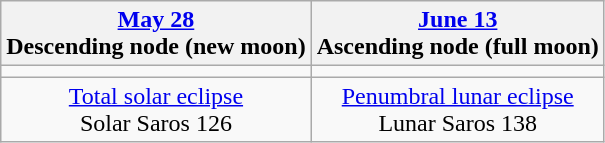<table class="wikitable">
<tr>
<th><a href='#'>May 28</a><br>Descending node (new moon)<br></th>
<th><a href='#'>June 13</a><br>Ascending node (full moon)<br></th>
</tr>
<tr>
<td></td>
<td></td>
</tr>
<tr align=center>
<td><a href='#'>Total solar eclipse</a><br>Solar Saros 126</td>
<td><a href='#'>Penumbral lunar eclipse</a><br>Lunar Saros 138</td>
</tr>
</table>
